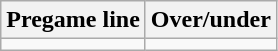<table class="wikitable">
<tr align="center">
<th style=>Pregame line</th>
<th style=>Over/under</th>
</tr>
<tr align="center">
<td></td>
<td></td>
</tr>
</table>
